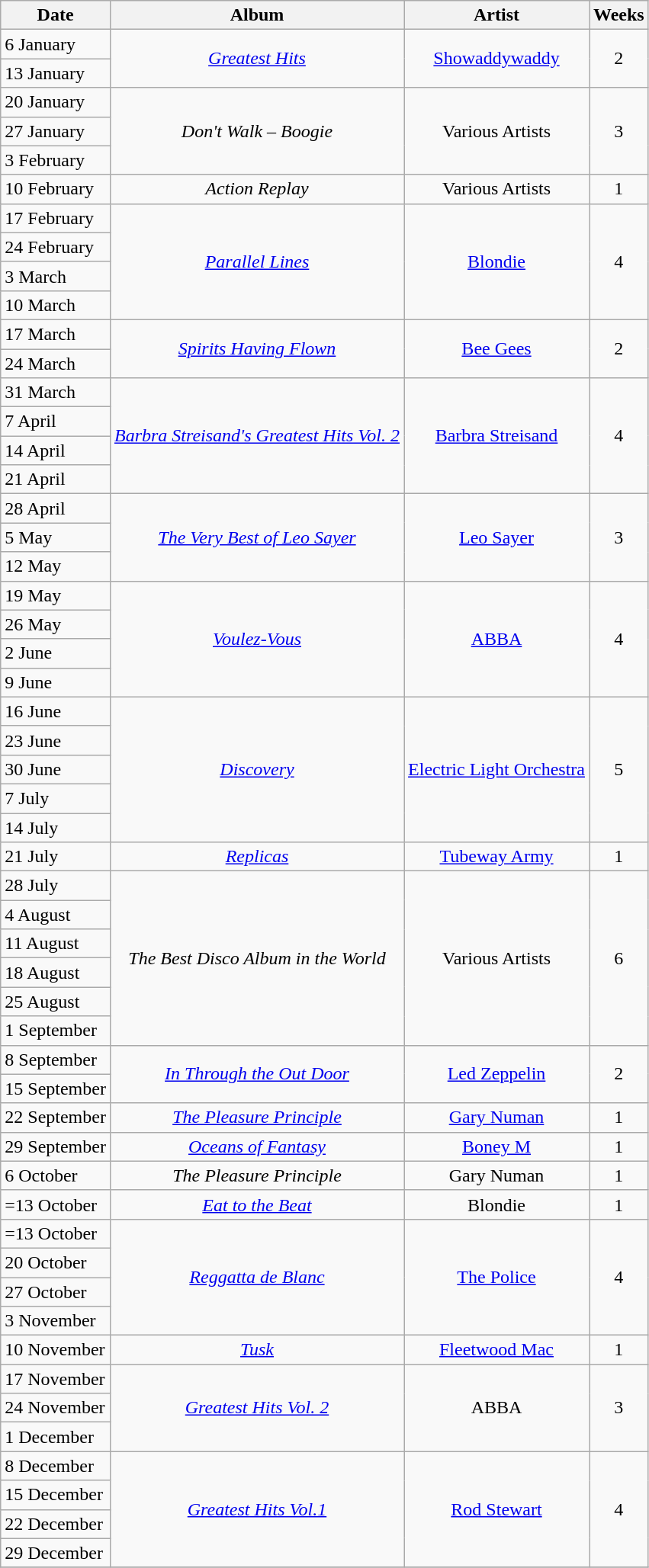<table class="wikitable">
<tr>
<th>Date</th>
<th>Album</th>
<th>Artist</th>
<th>Weeks</th>
</tr>
<tr>
<td>6 January</td>
<td align="center" rowspan=2><em><a href='#'>Greatest Hits</a></em></td>
<td align="center" rowspan=2><a href='#'>Showaddywaddy</a></td>
<td align="center" rowspan=2>2</td>
</tr>
<tr>
<td>13 January</td>
</tr>
<tr>
<td>20 January</td>
<td align="center" rowspan=3><em>Don't Walk – Boogie</em></td>
<td align="center" rowspan=3>Various Artists</td>
<td align="center" rowspan=3>3</td>
</tr>
<tr>
<td>27 January</td>
</tr>
<tr>
<td>3 February</td>
</tr>
<tr>
<td>10 February</td>
<td align="center" rowspan=1><em>Action Replay</em></td>
<td align="center" rowspan=1>Various Artists</td>
<td align="center">1</td>
</tr>
<tr>
<td>17 February</td>
<td align="center" rowspan=4><em><a href='#'>Parallel Lines</a></em></td>
<td align="center" rowspan=4><a href='#'>Blondie</a></td>
<td align="center" rowspan=4>4</td>
</tr>
<tr>
<td>24 February</td>
</tr>
<tr>
<td>3 March</td>
</tr>
<tr>
<td>10 March</td>
</tr>
<tr>
<td>17 March</td>
<td align="center" rowspan=2><em><a href='#'>Spirits Having Flown</a></em></td>
<td align="center" rowspan=2><a href='#'>Bee Gees</a></td>
<td align="center" rowspan=2>2</td>
</tr>
<tr>
<td>24 March</td>
</tr>
<tr>
<td>31 March</td>
<td align="center" rowspan=4><em><a href='#'>Barbra Streisand's Greatest Hits Vol. 2</a></em></td>
<td align="center" rowspan=4><a href='#'>Barbra Streisand</a></td>
<td align="center" rowspan=4>4</td>
</tr>
<tr>
<td>7 April</td>
</tr>
<tr>
<td>14 April</td>
</tr>
<tr>
<td>21 April</td>
</tr>
<tr>
<td>28 April</td>
<td align="center" rowspan=3><em><a href='#'>The Very Best of Leo Sayer</a></em></td>
<td align="center" rowspan=3><a href='#'>Leo Sayer</a></td>
<td align="center" rowspan=3>3</td>
</tr>
<tr>
<td>5 May</td>
</tr>
<tr>
<td>12 May</td>
</tr>
<tr>
<td>19 May</td>
<td align="center" rowspan=4><em><a href='#'>Voulez-Vous</a></em></td>
<td align="center" rowspan=4><a href='#'>ABBA</a></td>
<td align="center" rowspan=4>4</td>
</tr>
<tr>
<td>26 May</td>
</tr>
<tr>
<td>2 June</td>
</tr>
<tr>
<td>9 June</td>
</tr>
<tr>
<td>16 June</td>
<td align="center" rowspan=5><em><a href='#'>Discovery</a></em></td>
<td align="center" rowspan=5><a href='#'>Electric Light Orchestra</a></td>
<td align="center" rowspan=5>5</td>
</tr>
<tr>
<td>23 June</td>
</tr>
<tr>
<td>30 June</td>
</tr>
<tr>
<td>7 July</td>
</tr>
<tr>
<td>14 July</td>
</tr>
<tr>
<td>21 July</td>
<td align="center" rowspan=1><em><a href='#'>Replicas</a></em></td>
<td align="center" rowspan=1><a href='#'>Tubeway Army</a></td>
<td align="center">1</td>
</tr>
<tr>
<td>28 July</td>
<td align="center" rowspan=6><em>The Best Disco Album in the World</em></td>
<td align="center" rowspan=6>Various Artists</td>
<td align="center" rowspan=6>6</td>
</tr>
<tr>
<td>4 August</td>
</tr>
<tr>
<td>11 August</td>
</tr>
<tr>
<td>18 August</td>
</tr>
<tr>
<td>25 August</td>
</tr>
<tr>
<td>1 September</td>
</tr>
<tr>
<td>8 September</td>
<td align="center" rowspan=2><em><a href='#'>In Through the Out Door</a></em></td>
<td align="center" rowspan=2><a href='#'>Led Zeppelin</a></td>
<td align="center" rowspan=2>2</td>
</tr>
<tr>
<td>15 September</td>
</tr>
<tr>
<td>22 September</td>
<td align="center"><em><a href='#'>The Pleasure Principle</a></em></td>
<td align="center"><a href='#'>Gary Numan</a></td>
<td align="center">1</td>
</tr>
<tr>
<td>29 September</td>
<td align="center"><em><a href='#'>Oceans of Fantasy</a></em></td>
<td align="center"><a href='#'>Boney M</a></td>
<td align="center">1</td>
</tr>
<tr>
<td>6 October</td>
<td align="center"><em>The Pleasure Principle</em></td>
<td align="center">Gary Numan</td>
<td align="center">1</td>
</tr>
<tr>
<td>=13 October</td>
<td align="center"><em><a href='#'>Eat to the Beat</a></em></td>
<td align="center">Blondie</td>
<td align="center">1</td>
</tr>
<tr>
<td>=13 October</td>
<td align="center" rowspan=4><em><a href='#'>Reggatta de Blanc</a></em></td>
<td align="center" rowspan=4><a href='#'>The Police</a></td>
<td align="center" rowspan=4>4</td>
</tr>
<tr>
<td>20 October</td>
</tr>
<tr>
<td>27 October</td>
</tr>
<tr>
<td>3 November</td>
</tr>
<tr>
<td>10 November</td>
<td align="center"><em><a href='#'>Tusk</a></em></td>
<td align="center"><a href='#'>Fleetwood Mac</a></td>
<td align="center">1</td>
</tr>
<tr>
<td>17 November</td>
<td align="center" rowspan=3><em><a href='#'>Greatest Hits Vol. 2</a></em></td>
<td align="center" rowspan=3>ABBA</td>
<td align="center" rowspan=3>3</td>
</tr>
<tr>
<td>24 November</td>
</tr>
<tr>
<td>1 December</td>
</tr>
<tr>
<td>8 December</td>
<td align="center" rowspan=4><em><a href='#'>Greatest Hits Vol.1</a></em></td>
<td align="center" rowspan=4><a href='#'>Rod Stewart</a></td>
<td align="center" rowspan=4>4</td>
</tr>
<tr>
<td>15 December</td>
</tr>
<tr>
<td>22 December</td>
</tr>
<tr>
<td>29 December</td>
</tr>
<tr>
</tr>
</table>
